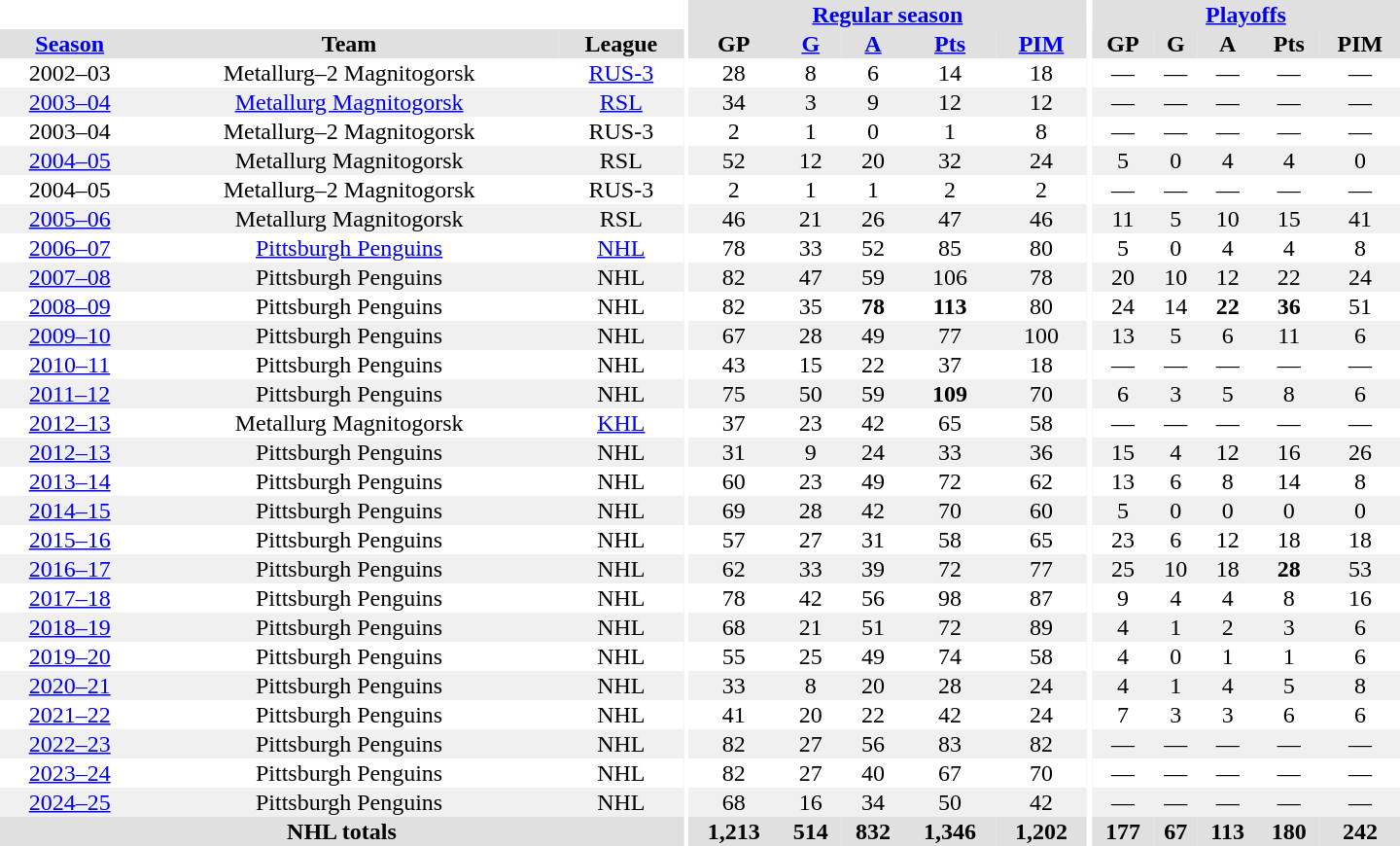<table border="0" cellpadding="1" cellspacing="0" style="text-align:center; width:60em;">
<tr bgcolor="#e0e0e0">
<th colspan="3" bgcolor="#ffffff"></th>
<th rowspan="100" bgcolor="#ffffff"></th>
<th colspan="5"><a href='#'>Regular season</a></th>
<th rowspan="100" bgcolor="#ffffff"></th>
<th colspan="5"><a href='#'>Playoffs</a></th>
</tr>
<tr bgcolor="#e0e0e0">
<th><a href='#'>Season</a></th>
<th>Team</th>
<th>League</th>
<th>GP</th>
<th><a href='#'>G</a></th>
<th><a href='#'>A</a></th>
<th><a href='#'>Pts</a></th>
<th><a href='#'>PIM</a></th>
<th>GP</th>
<th>G</th>
<th>A</th>
<th>Pts</th>
<th>PIM</th>
</tr>
<tr>
<td>2002–03</td>
<td>Metallurg–2 Magnitogorsk</td>
<td><a href='#'>RUS-3</a></td>
<td>28</td>
<td>8</td>
<td>6</td>
<td>14</td>
<td>18</td>
<td>—</td>
<td>—</td>
<td>—</td>
<td>—</td>
<td>—</td>
</tr>
<tr bgcolor="#f0f0f0">
<td><a href='#'>2003–04</a></td>
<td><a href='#'>Metallurg Magnitogorsk</a></td>
<td><a href='#'>RSL</a></td>
<td>34</td>
<td>3</td>
<td>9</td>
<td>12</td>
<td>12</td>
<td>—</td>
<td>—</td>
<td>—</td>
<td>—</td>
<td>—</td>
</tr>
<tr>
<td>2003–04</td>
<td>Metallurg–2 Magnitogorsk</td>
<td>RUS-3</td>
<td>2</td>
<td>1</td>
<td>0</td>
<td>1</td>
<td>8</td>
<td>—</td>
<td>—</td>
<td>—</td>
<td>—</td>
<td>—</td>
</tr>
<tr bgcolor="#f0f0f0">
<td><a href='#'>2004–05</a></td>
<td>Metallurg Magnitogorsk</td>
<td>RSL</td>
<td>52</td>
<td>12</td>
<td>20</td>
<td>32</td>
<td>24</td>
<td>5</td>
<td>0</td>
<td>4</td>
<td>4</td>
<td>0</td>
</tr>
<tr>
<td>2004–05</td>
<td>Metallurg–2 Magnitogorsk</td>
<td>RUS-3</td>
<td>2</td>
<td>1</td>
<td>1</td>
<td>2</td>
<td>2</td>
<td>—</td>
<td>—</td>
<td>—</td>
<td>—</td>
<td>—</td>
</tr>
<tr bgcolor="#f0f0f0">
<td><a href='#'>2005–06</a></td>
<td>Metallurg Magnitogorsk</td>
<td>RSL</td>
<td>46</td>
<td>21</td>
<td>26</td>
<td>47</td>
<td>46</td>
<td>11</td>
<td>5</td>
<td>10</td>
<td>15</td>
<td>41</td>
</tr>
<tr>
<td><a href='#'>2006–07</a></td>
<td><a href='#'>Pittsburgh Penguins</a></td>
<td><a href='#'>NHL</a></td>
<td>78</td>
<td>33</td>
<td>52</td>
<td>85</td>
<td>80</td>
<td>5</td>
<td>0</td>
<td>4</td>
<td>4</td>
<td>8</td>
</tr>
<tr bgcolor="#f0f0f0">
<td><a href='#'>2007–08</a></td>
<td>Pittsburgh Penguins</td>
<td>NHL</td>
<td>82</td>
<td>47</td>
<td>59</td>
<td>106</td>
<td>78</td>
<td>20</td>
<td>10</td>
<td>12</td>
<td>22</td>
<td>24</td>
</tr>
<tr>
<td><a href='#'>2008–09</a></td>
<td>Pittsburgh Penguins</td>
<td>NHL</td>
<td>82</td>
<td>35</td>
<td><strong>78</strong></td>
<td><strong>113</strong></td>
<td>80</td>
<td>24</td>
<td>14</td>
<td><strong>22</strong></td>
<td><strong>36</strong></td>
<td>51</td>
</tr>
<tr bgcolor="#f0f0f0">
<td><a href='#'>2009–10</a></td>
<td>Pittsburgh Penguins</td>
<td>NHL</td>
<td>67</td>
<td>28</td>
<td>49</td>
<td>77</td>
<td>100</td>
<td>13</td>
<td>5</td>
<td>6</td>
<td>11</td>
<td>6</td>
</tr>
<tr>
<td><a href='#'>2010–11</a></td>
<td>Pittsburgh Penguins</td>
<td>NHL</td>
<td>43</td>
<td>15</td>
<td>22</td>
<td>37</td>
<td>18</td>
<td>—</td>
<td>—</td>
<td>—</td>
<td>—</td>
<td>—</td>
</tr>
<tr bgcolor="#f0f0f0">
<td><a href='#'>2011–12</a></td>
<td>Pittsburgh Penguins</td>
<td>NHL</td>
<td>75</td>
<td>50</td>
<td>59</td>
<td><strong>109</strong></td>
<td>70</td>
<td>6</td>
<td>3</td>
<td>5</td>
<td>8</td>
<td>6</td>
</tr>
<tr>
<td><a href='#'>2012–13</a></td>
<td>Metallurg Magnitogorsk</td>
<td><a href='#'>KHL</a></td>
<td>37</td>
<td>23</td>
<td>42</td>
<td>65</td>
<td>58</td>
<td>—</td>
<td>—</td>
<td>—</td>
<td>—</td>
<td>—</td>
</tr>
<tr bgcolor="#f0f0f0">
<td><a href='#'>2012–13</a></td>
<td>Pittsburgh Penguins</td>
<td>NHL</td>
<td>31</td>
<td>9</td>
<td>24</td>
<td>33</td>
<td>36</td>
<td>15</td>
<td>4</td>
<td>12</td>
<td>16</td>
<td>26</td>
</tr>
<tr>
<td><a href='#'>2013–14</a></td>
<td>Pittsburgh Penguins</td>
<td>NHL</td>
<td>60</td>
<td>23</td>
<td>49</td>
<td>72</td>
<td>62</td>
<td>13</td>
<td>6</td>
<td>8</td>
<td>14</td>
<td>8</td>
</tr>
<tr bgcolor="#f0f0f0">
<td><a href='#'>2014–15</a></td>
<td>Pittsburgh Penguins</td>
<td>NHL</td>
<td>69</td>
<td>28</td>
<td>42</td>
<td>70</td>
<td>60</td>
<td>5</td>
<td>0</td>
<td>0</td>
<td>0</td>
<td>0</td>
</tr>
<tr>
<td><a href='#'>2015–16</a></td>
<td>Pittsburgh Penguins</td>
<td>NHL</td>
<td>57</td>
<td>27</td>
<td>31</td>
<td>58</td>
<td>65</td>
<td>23</td>
<td>6</td>
<td>12</td>
<td>18</td>
<td>18</td>
</tr>
<tr bgcolor="#f0f0f0">
<td><a href='#'>2016–17</a></td>
<td>Pittsburgh Penguins</td>
<td>NHL</td>
<td>62</td>
<td>33</td>
<td>39</td>
<td>72</td>
<td>77</td>
<td>25</td>
<td>10</td>
<td>18</td>
<td><strong>28</strong></td>
<td>53</td>
</tr>
<tr>
<td><a href='#'>2017–18</a></td>
<td>Pittsburgh Penguins</td>
<td>NHL</td>
<td>78</td>
<td>42</td>
<td>56</td>
<td>98</td>
<td>87</td>
<td>9</td>
<td>4</td>
<td>4</td>
<td>8</td>
<td>16</td>
</tr>
<tr bgcolor="#f0f0f0">
<td><a href='#'>2018–19</a></td>
<td>Pittsburgh Penguins</td>
<td>NHL</td>
<td>68</td>
<td>21</td>
<td>51</td>
<td>72</td>
<td>89</td>
<td>4</td>
<td>1</td>
<td>2</td>
<td>3</td>
<td>6</td>
</tr>
<tr>
<td><a href='#'>2019–20</a></td>
<td>Pittsburgh Penguins</td>
<td>NHL</td>
<td>55</td>
<td>25</td>
<td>49</td>
<td>74</td>
<td>58</td>
<td>4</td>
<td>0</td>
<td>1</td>
<td>1</td>
<td>6</td>
</tr>
<tr bgcolor="#f0f0f0">
<td><a href='#'>2020–21</a></td>
<td>Pittsburgh Penguins</td>
<td>NHL</td>
<td>33</td>
<td>8</td>
<td>20</td>
<td>28</td>
<td>24</td>
<td>4</td>
<td>1</td>
<td>4</td>
<td>5</td>
<td>8</td>
</tr>
<tr>
<td><a href='#'>2021–22</a></td>
<td>Pittsburgh Penguins</td>
<td>NHL</td>
<td>41</td>
<td>20</td>
<td>22</td>
<td>42</td>
<td>24</td>
<td>7</td>
<td>3</td>
<td>3</td>
<td>6</td>
<td>6</td>
</tr>
<tr bgcolor="#f0f0f0">
<td><a href='#'>2022–23</a></td>
<td>Pittsburgh Penguins</td>
<td>NHL</td>
<td>82</td>
<td>27</td>
<td>56</td>
<td>83</td>
<td>82</td>
<td>—</td>
<td>—</td>
<td>—</td>
<td>—</td>
<td>—</td>
</tr>
<tr>
<td><a href='#'>2023–24</a></td>
<td>Pittsburgh Penguins</td>
<td>NHL</td>
<td>82</td>
<td>27</td>
<td>40</td>
<td>67</td>
<td>70</td>
<td>—</td>
<td>—</td>
<td>—</td>
<td>—</td>
<td>—</td>
</tr>
<tr bgcolor="#f0f0f0">
<td><a href='#'>2024–25</a></td>
<td>Pittsburgh Penguins</td>
<td>NHL</td>
<td>68</td>
<td>16</td>
<td>34</td>
<td>50</td>
<td>42</td>
<td>—</td>
<td>—</td>
<td>—</td>
<td>—</td>
<td>—</td>
</tr>
<tr bgcolor="#e0e0e0">
<th colspan="3">NHL totals</th>
<th>1,213</th>
<th>514</th>
<th>832</th>
<th>1,346</th>
<th>1,202</th>
<th>177</th>
<th>67</th>
<th>113</th>
<th>180</th>
<th>242</th>
</tr>
</table>
